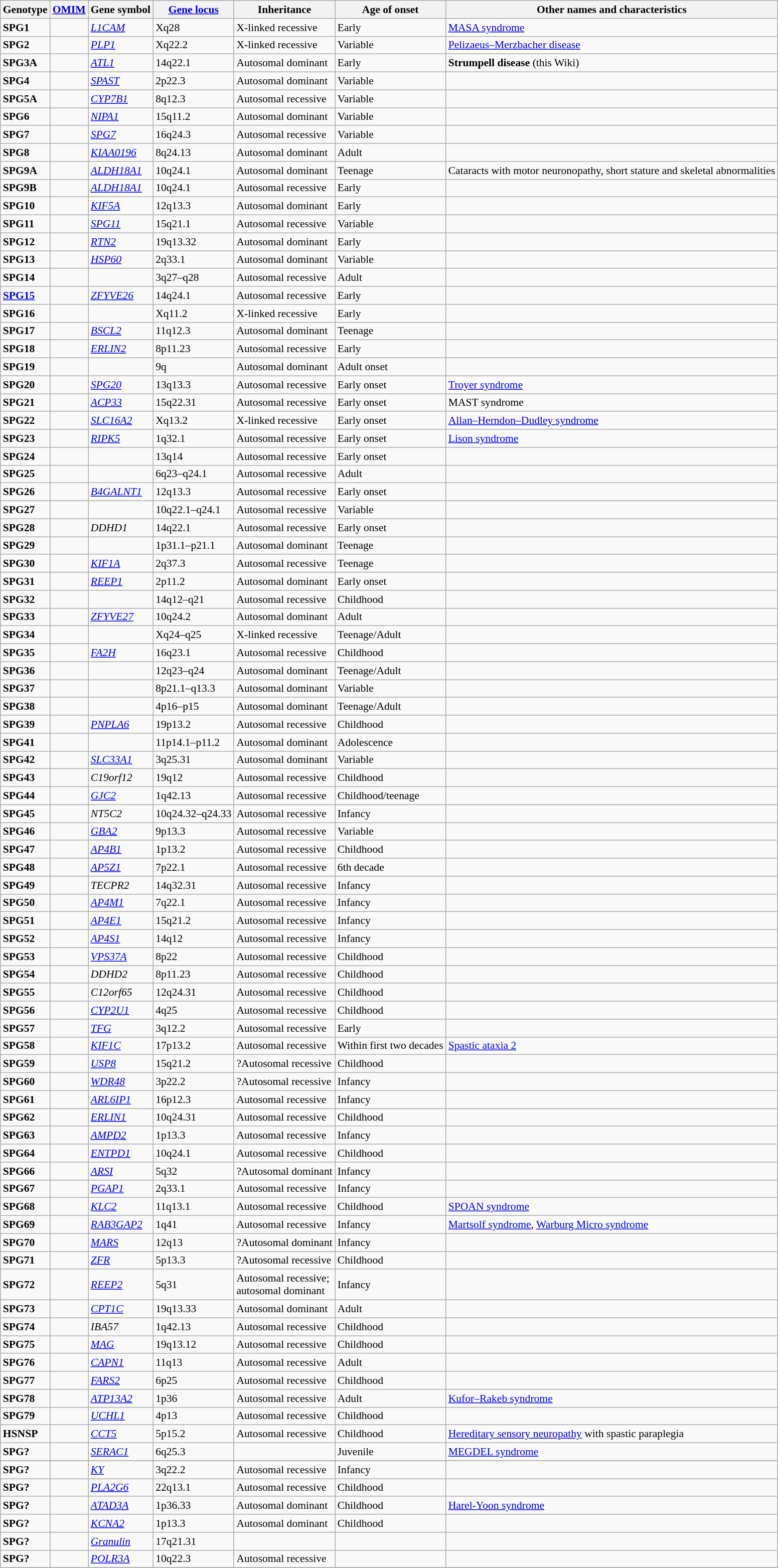<table class="wikitable" style="font-size: 90%;">
<tr>
<th><strong>Genotype</strong></th>
<th><a href='#'>OMIM</a></th>
<th>Gene symbol</th>
<th><a href='#'>Gene locus</a></th>
<th>Inheritance</th>
<th>Age of onset</th>
<th>Other names and characteristics</th>
</tr>
<tr>
<td><strong>SPG1</strong></td>
<td></td>
<td><em><a href='#'>L1CAM</a></em></td>
<td>Xq28</td>
<td>X-linked recessive</td>
<td>Early</td>
<td><a href='#'>MASA syndrome</a></td>
</tr>
<tr>
<td><strong>SPG2</strong></td>
<td></td>
<td><em><a href='#'>PLP1</a></em></td>
<td>Xq22.2</td>
<td>X-linked recessive</td>
<td>Variable</td>
<td><a href='#'>Pelizaeus–Merzbacher disease</a></td>
</tr>
<tr>
<td><strong>SPG3A</strong></td>
<td></td>
<td><em><a href='#'>ATL1</a></em></td>
<td>14q22.1</td>
<td>Autosomal dominant</td>
<td>Early</td>
<td><strong>Strumpell disease</strong> (this Wiki)</td>
</tr>
<tr>
<td><strong>SPG4</strong></td>
<td></td>
<td><em><a href='#'>SPAST</a></em></td>
<td>2p22.3</td>
<td>Autosomal dominant</td>
<td>Variable</td>
<td></td>
</tr>
<tr>
<td><strong>SPG5A</strong></td>
<td></td>
<td><em><a href='#'>CYP7B1</a></em></td>
<td>8q12.3</td>
<td>Autosomal recessive</td>
<td>Variable</td>
<td></td>
</tr>
<tr>
<td><strong>SPG6</strong></td>
<td></td>
<td><em><a href='#'>NIPA1</a></em></td>
<td>15q11.2</td>
<td>Autosomal dominant</td>
<td>Variable</td>
<td></td>
</tr>
<tr>
<td><strong>SPG7</strong></td>
<td></td>
<td><em><a href='#'>SPG7</a></em></td>
<td>16q24.3</td>
<td>Autosomal recessive</td>
<td>Variable</td>
<td></td>
</tr>
<tr>
<td><strong>SPG8</strong></td>
<td></td>
<td><em><a href='#'>KIAA0196</a></em></td>
<td>8q24.13</td>
<td>Autosomal dominant</td>
<td>Adult</td>
<td></td>
</tr>
<tr>
<td><strong>SPG9A</strong></td>
<td></td>
<td><em><a href='#'>ALDH18A1</a></em></td>
<td>10q24.1</td>
<td>Autosomal dominant</td>
<td>Teenage</td>
<td>Cataracts with motor neuronopathy, short stature and skeletal abnormalities</td>
</tr>
<tr>
<td><strong>SPG9B</strong></td>
<td></td>
<td><em><a href='#'>ALDH18A1</a></em></td>
<td>10q24.1</td>
<td>Autosomal recessive</td>
<td>Early</td>
<td></td>
</tr>
<tr>
<td><strong>SPG10</strong></td>
<td></td>
<td><em><a href='#'>KIF5A</a></em></td>
<td>12q13.3</td>
<td>Autosomal dominant</td>
<td>Early</td>
<td></td>
</tr>
<tr>
<td><strong>SPG11</strong></td>
<td></td>
<td><em><a href='#'>SPG11</a></em></td>
<td>15q21.1</td>
<td>Autosomal recessive</td>
<td>Variable</td>
<td></td>
</tr>
<tr>
<td><strong>SPG12</strong></td>
<td></td>
<td><em><a href='#'>RTN2</a></em></td>
<td>19q13.32</td>
<td>Autosomal dominant</td>
<td>Early</td>
<td></td>
</tr>
<tr>
<td><strong>SPG13</strong></td>
<td></td>
<td><em><a href='#'>HSP60</a></em></td>
<td>2q33.1</td>
<td>Autosomal dominant</td>
<td>Variable</td>
<td></td>
</tr>
<tr>
<td><strong>SPG14</strong></td>
<td></td>
<td></td>
<td>3q27–q28</td>
<td>Autosomal recessive</td>
<td>Adult</td>
<td></td>
</tr>
<tr>
<td><strong><a href='#'>SPG15</a></strong></td>
<td></td>
<td><em><a href='#'>ZFYVE26</a></em></td>
<td>14q24.1</td>
<td>Autosomal recessive</td>
<td>Early</td>
<td></td>
</tr>
<tr>
<td><strong>SPG16</strong></td>
<td></td>
<td></td>
<td>Xq11.2</td>
<td>X-linked recessive</td>
<td>Early</td>
<td></td>
</tr>
<tr>
<td><strong>SPG17</strong></td>
<td></td>
<td><em><a href='#'>BSCL2</a></em></td>
<td>11q12.3</td>
<td>Autosomal dominant</td>
<td>Teenage</td>
<td></td>
</tr>
<tr>
<td><strong>SPG18</strong></td>
<td></td>
<td><em><a href='#'>ERLIN2</a></em></td>
<td>8p11.23</td>
<td>Autosomal recessive</td>
<td>Early</td>
<td></td>
</tr>
<tr>
<td><strong>SPG19</strong></td>
<td></td>
<td></td>
<td>9q</td>
<td>Autosomal dominant</td>
<td>Adult onset</td>
<td></td>
</tr>
<tr>
<td><strong>SPG20</strong></td>
<td></td>
<td><em><a href='#'>SPG20</a></em></td>
<td>13q13.3</td>
<td>Autosomal recessive</td>
<td>Early onset</td>
<td><a href='#'>Troyer syndrome</a></td>
</tr>
<tr>
<td><strong>SPG21</strong></td>
<td></td>
<td><em><a href='#'>ACP33</a></em></td>
<td>15q22.31</td>
<td>Autosomal recessive</td>
<td>Early onset</td>
<td>MAST syndrome</td>
</tr>
<tr>
<td><strong>SPG22</strong></td>
<td></td>
<td><em><a href='#'>SLC16A2</a></em></td>
<td>Xq13.2</td>
<td>X-linked recessive</td>
<td>Early onset</td>
<td><a href='#'>Allan–Herndon–Dudley syndrome</a></td>
</tr>
<tr>
<td><strong>SPG23</strong></td>
<td></td>
<td><em><a href='#'>RIPK5</a></em></td>
<td>1q32.1</td>
<td>Autosomal recessive</td>
<td>Early onset</td>
<td><a href='#'>Lison syndrome</a></td>
</tr>
<tr>
<td><strong>SPG24</strong></td>
<td></td>
<td></td>
<td>13q14</td>
<td>Autosomal recessive</td>
<td>Early onset</td>
<td></td>
</tr>
<tr>
<td><strong>SPG25</strong></td>
<td></td>
<td></td>
<td>6q23–q24.1</td>
<td>Autosomal recessive</td>
<td>Adult</td>
<td></td>
</tr>
<tr>
<td><strong>SPG26</strong></td>
<td></td>
<td><em><a href='#'>B4GALNT1</a></em></td>
<td>12q13.3</td>
<td>Autosomal recessive</td>
<td>Early onset</td>
<td></td>
</tr>
<tr>
<td><strong>SPG27</strong></td>
<td></td>
<td></td>
<td>10q22.1–q24.1</td>
<td>Autosomal recessive</td>
<td>Variable</td>
<td></td>
</tr>
<tr>
<td><strong>SPG28</strong></td>
<td></td>
<td><em>DDHD1</em></td>
<td>14q22.1</td>
<td>Autosomal recessive</td>
<td>Early onset</td>
<td></td>
</tr>
<tr>
<td><strong>SPG29</strong></td>
<td></td>
<td></td>
<td>1p31.1–p21.1</td>
<td>Autosomal dominant</td>
<td>Teenage</td>
<td></td>
</tr>
<tr>
<td><strong>SPG30</strong></td>
<td></td>
<td><em><a href='#'>KIF1A</a></em></td>
<td>2q37.3</td>
<td>Autosomal recessive</td>
<td>Teenage</td>
<td></td>
</tr>
<tr>
<td><strong>SPG31</strong></td>
<td></td>
<td><em><a href='#'>REEP1</a></em></td>
<td>2p11.2</td>
<td>Autosomal dominant</td>
<td>Early onset</td>
<td></td>
</tr>
<tr>
<td><strong>SPG32</strong></td>
<td></td>
<td></td>
<td>14q12–q21</td>
<td>Autosomal recessive</td>
<td>Childhood</td>
<td></td>
</tr>
<tr>
<td><strong>SPG33</strong></td>
<td></td>
<td><em><a href='#'>ZFYVE27</a></em></td>
<td>10q24.2</td>
<td>Autosomal dominant</td>
<td>Adult</td>
<td></td>
</tr>
<tr>
<td><strong>SPG34</strong></td>
<td></td>
<td></td>
<td>Xq24–q25</td>
<td>X-linked recessive</td>
<td>Teenage/Adult</td>
<td></td>
</tr>
<tr>
<td><strong>SPG35</strong></td>
<td></td>
<td><em><a href='#'>FA2H</a></em></td>
<td>16q23.1</td>
<td>Autosomal recessive</td>
<td>Childhood</td>
<td></td>
</tr>
<tr>
<td><strong>SPG36</strong></td>
<td></td>
<td></td>
<td>12q23–q24</td>
<td>Autosomal dominant</td>
<td>Teenage/Adult</td>
<td></td>
</tr>
<tr>
<td><strong>SPG37</strong></td>
<td></td>
<td></td>
<td>8p21.1–q13.3</td>
<td>Autosomal dominant</td>
<td>Variable</td>
<td></td>
</tr>
<tr>
<td><strong>SPG38</strong></td>
<td></td>
<td></td>
<td>4p16–p15</td>
<td>Autosomal dominant</td>
<td>Teenage/Adult</td>
<td></td>
</tr>
<tr>
<td><strong>SPG39</strong></td>
<td></td>
<td><em><a href='#'>PNPLA6</a></em></td>
<td>19p13.2</td>
<td>Autosomal recessive</td>
<td>Childhood</td>
<td></td>
</tr>
<tr>
<td><strong>SPG41</strong></td>
<td></td>
<td></td>
<td>11p14.1–p11.2</td>
<td>Autosomal dominant</td>
<td>Adolescence</td>
<td></td>
</tr>
<tr>
<td><strong>SPG42</strong></td>
<td></td>
<td><em><a href='#'>SLC33A1</a></em></td>
<td>3q25.31</td>
<td>Autosomal dominant</td>
<td>Variable</td>
<td></td>
</tr>
<tr>
<td><strong>SPG43</strong></td>
<td></td>
<td><em>C19orf12</em></td>
<td>19q12</td>
<td>Autosomal recessive</td>
<td>Childhood</td>
<td></td>
</tr>
<tr>
<td><strong>SPG44</strong></td>
<td></td>
<td><em><a href='#'>GJC2</a></em></td>
<td>1q42.13</td>
<td>Autosomal recessive</td>
<td>Childhood/teenage</td>
<td></td>
</tr>
<tr>
<td><strong>SPG45</strong></td>
<td></td>
<td><em>NT5C2</em></td>
<td>10q24.32–q24.33</td>
<td>Autosomal recessive</td>
<td>Infancy</td>
<td></td>
</tr>
<tr>
<td><strong>SPG46</strong></td>
<td></td>
<td><em><a href='#'>GBA2</a></em></td>
<td>9p13.3</td>
<td>Autosomal recessive</td>
<td>Variable</td>
<td></td>
</tr>
<tr>
<td><strong>SPG47</strong></td>
<td></td>
<td><em><a href='#'>AP4B1</a></em></td>
<td>1p13.2</td>
<td>Autosomal recessive</td>
<td>Childhood</td>
<td></td>
</tr>
<tr>
<td><strong>SPG48</strong></td>
<td></td>
<td><em><a href='#'>AP5Z1</a></em></td>
<td>7p22.1</td>
<td>Autosomal recessive</td>
<td>6th decade</td>
<td></td>
</tr>
<tr>
<td><strong>SPG49</strong></td>
<td></td>
<td><em>TECPR2</em></td>
<td>14q32.31</td>
<td>Autosomal recessive</td>
<td>Infancy</td>
<td></td>
</tr>
<tr>
<td><strong>SPG50</strong></td>
<td></td>
<td><em><a href='#'>AP4M1</a></em></td>
<td>7q22.1</td>
<td>Autosomal recessive</td>
<td>Infancy</td>
<td></td>
</tr>
<tr>
<td><strong>SPG51</strong></td>
<td></td>
<td><em><a href='#'>AP4E1</a></em></td>
<td>15q21.2</td>
<td>Autosomal recessive</td>
<td>Infancy</td>
<td></td>
</tr>
<tr>
<td><strong>SPG52</strong></td>
<td></td>
<td><em><a href='#'>AP4S1</a></em></td>
<td>14q12</td>
<td>Autosomal recessive</td>
<td>Infancy</td>
<td></td>
</tr>
<tr>
<td><strong>SPG53</strong></td>
<td></td>
<td><em><a href='#'>VPS37A</a></em></td>
<td>8p22</td>
<td>Autosomal recessive</td>
<td>Childhood</td>
<td></td>
</tr>
<tr>
<td><strong>SPG54</strong></td>
<td></td>
<td><em>DDHD2</em></td>
<td>8p11.23</td>
<td>Autosomal recessive</td>
<td>Childhood</td>
<td></td>
</tr>
<tr>
<td><strong>SPG55</strong></td>
<td></td>
<td><em>C12orf65</em></td>
<td>12q24.31</td>
<td>Autosomal recessive</td>
<td>Childhood</td>
<td></td>
</tr>
<tr>
<td><strong>SPG56</strong></td>
<td></td>
<td><em><a href='#'>CYP2U1</a></em></td>
<td>4q25</td>
<td>Autosomal recessive</td>
<td>Childhood</td>
<td></td>
</tr>
<tr>
<td><strong>SPG57</strong></td>
<td></td>
<td><em><a href='#'>TFG</a></em></td>
<td>3q12.2</td>
<td>Autosomal recessive</td>
<td>Early</td>
<td></td>
</tr>
<tr>
<td><strong>SPG58</strong></td>
<td></td>
<td><em><a href='#'>KIF1C</a></em></td>
<td>17p13.2</td>
<td>Autosomal recessive</td>
<td>Within first two decades</td>
<td><a href='#'>Spastic ataxia 2</a></td>
</tr>
<tr>
<td><strong>SPG59</strong></td>
<td></td>
<td><em><a href='#'>USP8</a></em></td>
<td>15q21.2</td>
<td>?Autosomal recessive</td>
<td>Childhood</td>
<td></td>
</tr>
<tr>
<td><strong>SPG60</strong></td>
<td></td>
<td><em><a href='#'>WDR48</a></em></td>
<td>3p22.2</td>
<td>?Autosomal recessive</td>
<td>Infancy</td>
<td></td>
</tr>
<tr>
<td><strong>SPG61</strong></td>
<td></td>
<td><em><a href='#'>ARL6IP1</a></em></td>
<td>16p12.3</td>
<td>Autosomal recessive</td>
<td>Infancy</td>
<td></td>
</tr>
<tr>
<td><strong>SPG62</strong></td>
<td></td>
<td><em><a href='#'>ERLIN1</a></em></td>
<td>10q24.31</td>
<td>Autosomal recessive</td>
<td>Childhood</td>
<td></td>
</tr>
<tr>
<td><strong>SPG63</strong></td>
<td></td>
<td><em><a href='#'>AMPD2</a></em></td>
<td>1p13.3</td>
<td>Autosomal recessive</td>
<td>Infancy</td>
<td></td>
</tr>
<tr>
<td><strong>SPG64</strong></td>
<td></td>
<td><em><a href='#'>ENTPD1</a></em></td>
<td>10q24.1</td>
<td>Autosomal recessive</td>
<td>Childhood</td>
<td></td>
</tr>
<tr>
<td><strong>SPG66</strong></td>
<td></td>
<td><em><a href='#'>ARSI</a></em></td>
<td>5q32</td>
<td>?Autosomal dominant</td>
<td>Infancy</td>
<td></td>
</tr>
<tr>
<td><strong>SPG67</strong></td>
<td></td>
<td><em><a href='#'>PGAP1</a></em></td>
<td>2q33.1</td>
<td>Autosomal recessive</td>
<td>Infancy</td>
<td></td>
</tr>
<tr>
<td><strong>SPG68</strong></td>
<td></td>
<td><em><a href='#'>KLC2</a></em></td>
<td>11q13.1</td>
<td>Autosomal recessive</td>
<td>Childhood</td>
<td><a href='#'>SPOAN syndrome</a></td>
</tr>
<tr>
<td><strong>SPG69</strong></td>
<td></td>
<td><em><a href='#'>RAB3GAP2</a></em></td>
<td>1q41</td>
<td>Autosomal recessive</td>
<td>Infancy</td>
<td><a href='#'>Martsolf syndrome</a>, <a href='#'>Warburg Micro syndrome</a></td>
</tr>
<tr>
<td><strong>SPG70</strong></td>
<td></td>
<td><em><a href='#'>MARS</a></em></td>
<td>12q13</td>
<td>?Autosomal dominant</td>
<td>Infancy</td>
<td></td>
</tr>
<tr>
<td><strong>SPG71</strong></td>
<td></td>
<td><em><a href='#'>ZFR</a></em></td>
<td>5p13.3</td>
<td>?Autosomal recessive</td>
<td>Childhood</td>
<td></td>
</tr>
<tr>
<td><strong>SPG72</strong></td>
<td></td>
<td><em><a href='#'>REEP2</a></em></td>
<td>5q31</td>
<td>Autosomal recessive;<br>autosomal dominant</td>
<td>Infancy</td>
<td></td>
</tr>
<tr>
<td><strong>SPG73</strong></td>
<td></td>
<td><em><a href='#'>CPT1C</a></em></td>
<td>19q13.33</td>
<td>Autosomal dominant</td>
<td>Adult</td>
<td></td>
</tr>
<tr>
<td><strong>SPG74</strong></td>
<td></td>
<td><em>IBA57</em></td>
<td>1q42.13</td>
<td>Autosomal recessive</td>
<td>Childhood</td>
<td></td>
</tr>
<tr>
<td><strong>SPG75</strong></td>
<td></td>
<td><em><a href='#'>MAG</a></em></td>
<td>19q13.12</td>
<td>Autosomal recessive</td>
<td>Childhood</td>
<td></td>
</tr>
<tr>
<td><strong>SPG76</strong></td>
<td></td>
<td><em><a href='#'>CAPN1</a></em></td>
<td>11q13</td>
<td>Autosomal recessive</td>
<td>Adult</td>
<td></td>
</tr>
<tr>
<td><strong>SPG77</strong></td>
<td></td>
<td><em><a href='#'>FARS2</a></em></td>
<td>6p25</td>
<td>Autosomal recessive</td>
<td>Childhood</td>
<td></td>
</tr>
<tr>
<td><strong>SPG78</strong></td>
<td></td>
<td><em><a href='#'>ATP13A2</a></em></td>
<td>1p36</td>
<td>Autosomal recessive</td>
<td>Adult</td>
<td><a href='#'>Kufor–Rakeb syndrome</a></td>
</tr>
<tr>
<td><strong>SPG79</strong></td>
<td></td>
<td><em><a href='#'>UCHL1</a></em></td>
<td>4p13</td>
<td>Autosomal recessive</td>
<td>Childhood</td>
<td></td>
</tr>
<tr>
<td><strong>HSNSP</strong></td>
<td></td>
<td><em><a href='#'>CCT5</a></em></td>
<td>5p15.2</td>
<td>Autosomal recessive</td>
<td>Childhood</td>
<td><a href='#'>Hereditary sensory neuropathy</a> with spastic paraplegia</td>
</tr>
<tr>
<td><strong>SPG?</strong></td>
<td></td>
<td><em><a href='#'>SERAC1</a></em></td>
<td>6q25.3</td>
<td></td>
<td>Juvenile</td>
<td><a href='#'>MEGDEL syndrome</a></td>
</tr>
<tr>
</tr>
<tr>
<td><strong>SPG?</strong></td>
<td></td>
<td><em><a href='#'>KY</a></em></td>
<td>3q22.2</td>
<td>Autosomal recessive</td>
<td>Infancy</td>
<td></td>
</tr>
<tr>
<td><strong>SPG?</strong></td>
<td></td>
<td><em><a href='#'>PLA2G6</a></em></td>
<td>22q13.1</td>
<td>Autosomal recessive</td>
<td>Childhood</td>
<td></td>
</tr>
<tr>
<td><strong>SPG?</strong></td>
<td></td>
<td><em><a href='#'>ATAD3A</a></em></td>
<td>1p36.33</td>
<td>Autosomal dominant</td>
<td>Childhood</td>
<td><a href='#'>Harel-Yoon syndrome</a></td>
</tr>
<tr>
<td><strong>SPG?</strong></td>
<td></td>
<td><em><a href='#'>KCNA2</a></em></td>
<td>1p13.3</td>
<td>Autosomal dominant</td>
<td>Childhood</td>
<td></td>
</tr>
<tr>
<td><strong>SPG?</strong></td>
<td></td>
<td><em><a href='#'>Granulin</a></em></td>
<td>17q21.31</td>
<td></td>
<td></td>
<td></td>
</tr>
<tr>
<td><strong>SPG?</strong></td>
<td></td>
<td><em><a href='#'>POLR3A</a></em></td>
<td>10q22.3</td>
<td>Autosomal recessive</td>
<td></td>
<td></td>
</tr>
<tr>
</tr>
</table>
